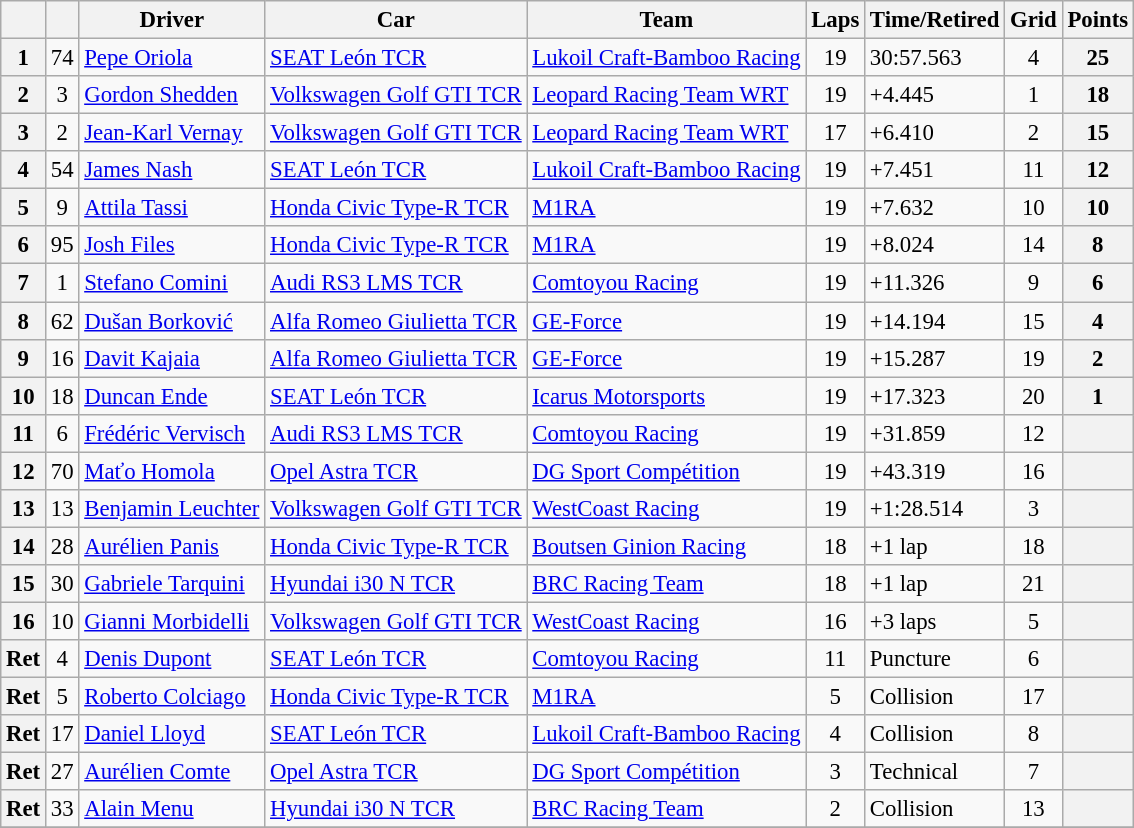<table class="wikitable sortable" style="font-size:95%">
<tr>
<th></th>
<th></th>
<th>Driver</th>
<th>Car</th>
<th>Team</th>
<th>Laps</th>
<th>Time/Retired</th>
<th>Grid</th>
<th>Points</th>
</tr>
<tr>
<th>1</th>
<td align=center>74</td>
<td> <a href='#'>Pepe Oriola</a></td>
<td><a href='#'>SEAT León TCR</a></td>
<td> <a href='#'>Lukoil Craft-Bamboo Racing</a></td>
<td align=center>19</td>
<td>30:57.563</td>
<td align=center>4</td>
<th>25</th>
</tr>
<tr>
<th>2</th>
<td align=center>3</td>
<td> <a href='#'>Gordon Shedden</a></td>
<td><a href='#'>Volkswagen Golf GTI TCR</a></td>
<td> <a href='#'>Leopard Racing Team WRT</a></td>
<td align=center>19</td>
<td>+4.445</td>
<td align=center>1</td>
<th>18</th>
</tr>
<tr>
<th>3</th>
<td align=center>2</td>
<td> <a href='#'>Jean-Karl Vernay</a></td>
<td><a href='#'>Volkswagen Golf GTI TCR</a></td>
<td> <a href='#'>Leopard Racing Team WRT</a></td>
<td align=center>17</td>
<td>+6.410</td>
<td align=center>2</td>
<th>15</th>
</tr>
<tr>
<th>4</th>
<td align=center>54</td>
<td> <a href='#'>James Nash</a></td>
<td><a href='#'>SEAT León TCR</a></td>
<td> <a href='#'>Lukoil Craft-Bamboo Racing</a></td>
<td align=center>19</td>
<td>+7.451</td>
<td align=center>11</td>
<th>12</th>
</tr>
<tr>
<th>5</th>
<td align=center>9</td>
<td> <a href='#'>Attila Tassi</a></td>
<td><a href='#'>Honda Civic Type-R TCR</a></td>
<td> <a href='#'>M1RA</a></td>
<td align=center>19</td>
<td>+7.632</td>
<td align=center>10</td>
<th>10</th>
</tr>
<tr>
<th>6</th>
<td align=center>95</td>
<td> <a href='#'>Josh Files</a></td>
<td><a href='#'>Honda Civic Type-R TCR</a></td>
<td> <a href='#'>M1RA</a></td>
<td align=center>19</td>
<td>+8.024</td>
<td align=center>14</td>
<th>8</th>
</tr>
<tr>
<th>7</th>
<td align=center>1</td>
<td> <a href='#'>Stefano Comini</a></td>
<td><a href='#'>Audi RS3 LMS TCR</a></td>
<td> <a href='#'>Comtoyou Racing</a></td>
<td align=center>19</td>
<td>+11.326</td>
<td align=center>9</td>
<th>6</th>
</tr>
<tr>
<th>8</th>
<td align=center>62</td>
<td> <a href='#'>Dušan Borković</a></td>
<td><a href='#'>Alfa Romeo Giulietta TCR</a></td>
<td> <a href='#'>GE-Force</a></td>
<td align=center>19</td>
<td>+14.194</td>
<td align=center>15</td>
<th>4</th>
</tr>
<tr>
<th>9</th>
<td align=center>16</td>
<td> <a href='#'>Davit Kajaia</a></td>
<td><a href='#'>Alfa Romeo Giulietta TCR</a></td>
<td> <a href='#'>GE-Force</a></td>
<td align=center>19</td>
<td>+15.287</td>
<td align=center>19</td>
<th>2</th>
</tr>
<tr>
<th>10</th>
<td align=center>18</td>
<td> <a href='#'>Duncan Ende</a></td>
<td><a href='#'>SEAT León TCR</a></td>
<td> <a href='#'>Icarus Motorsports</a></td>
<td align=center>19</td>
<td>+17.323</td>
<td align=center>20</td>
<th>1</th>
</tr>
<tr>
<th>11</th>
<td align=center>6</td>
<td> <a href='#'>Frédéric Vervisch</a></td>
<td><a href='#'>Audi RS3 LMS TCR</a></td>
<td> <a href='#'>Comtoyou Racing</a></td>
<td align=center>19</td>
<td>+31.859</td>
<td align=center>12</td>
<th></th>
</tr>
<tr>
<th>12</th>
<td align=center>70</td>
<td> <a href='#'>Maťo Homola</a></td>
<td><a href='#'>Opel Astra TCR</a></td>
<td> <a href='#'>DG Sport Compétition</a></td>
<td align=center>19</td>
<td>+43.319</td>
<td align=center>16</td>
<th></th>
</tr>
<tr>
<th>13</th>
<td align=center>13</td>
<td> <a href='#'>Benjamin Leuchter</a></td>
<td><a href='#'>Volkswagen Golf GTI TCR</a></td>
<td> <a href='#'>WestCoast Racing</a></td>
<td align=center>19</td>
<td>+1:28.514</td>
<td align=center>3</td>
<th></th>
</tr>
<tr>
<th>14</th>
<td align=center>28</td>
<td> <a href='#'>Aurélien Panis</a></td>
<td><a href='#'>Honda Civic Type-R TCR</a></td>
<td> <a href='#'>Boutsen Ginion Racing</a></td>
<td align=center>18</td>
<td>+1 lap</td>
<td align=center>18</td>
<th></th>
</tr>
<tr>
<th>15</th>
<td align=center>30</td>
<td> <a href='#'>Gabriele Tarquini</a></td>
<td><a href='#'>Hyundai i30 N TCR</a></td>
<td> <a href='#'>BRC Racing Team</a></td>
<td align=center>18</td>
<td>+1 lap</td>
<td align=center>21</td>
<th></th>
</tr>
<tr>
<th>16</th>
<td align=center>10</td>
<td> <a href='#'>Gianni Morbidelli</a></td>
<td><a href='#'>Volkswagen Golf GTI TCR</a></td>
<td> <a href='#'>WestCoast Racing</a></td>
<td align=center>16</td>
<td>+3 laps</td>
<td align=center>5</td>
<th></th>
</tr>
<tr>
<th>Ret</th>
<td align=center>4</td>
<td> <a href='#'>Denis Dupont</a></td>
<td><a href='#'>SEAT León TCR</a></td>
<td> <a href='#'>Comtoyou Racing</a></td>
<td align=center>11</td>
<td>Puncture</td>
<td align=center>6</td>
<th></th>
</tr>
<tr>
<th>Ret</th>
<td align=center>5</td>
<td> <a href='#'>Roberto Colciago</a></td>
<td><a href='#'>Honda Civic Type-R TCR</a></td>
<td> <a href='#'>M1RA</a></td>
<td align=center>5</td>
<td>Collision</td>
<td align=center>17</td>
<th></th>
</tr>
<tr>
<th>Ret</th>
<td align=center>17</td>
<td> <a href='#'>Daniel Lloyd</a></td>
<td><a href='#'>SEAT León TCR</a></td>
<td> <a href='#'>Lukoil Craft-Bamboo Racing</a></td>
<td align=center>4</td>
<td>Collision</td>
<td align=center>8</td>
<th></th>
</tr>
<tr>
<th>Ret</th>
<td align=center>27</td>
<td> <a href='#'>Aurélien Comte</a></td>
<td><a href='#'>Opel Astra TCR</a></td>
<td> <a href='#'>DG Sport Compétition</a></td>
<td align=center>3</td>
<td>Technical</td>
<td align=center>7</td>
<th></th>
</tr>
<tr>
<th>Ret</th>
<td align=center>33</td>
<td> <a href='#'>Alain Menu</a></td>
<td><a href='#'>Hyundai i30 N TCR</a></td>
<td> <a href='#'>BRC Racing Team</a></td>
<td align=center>2</td>
<td>Collision</td>
<td align=center>13</td>
<th></th>
</tr>
<tr>
</tr>
</table>
